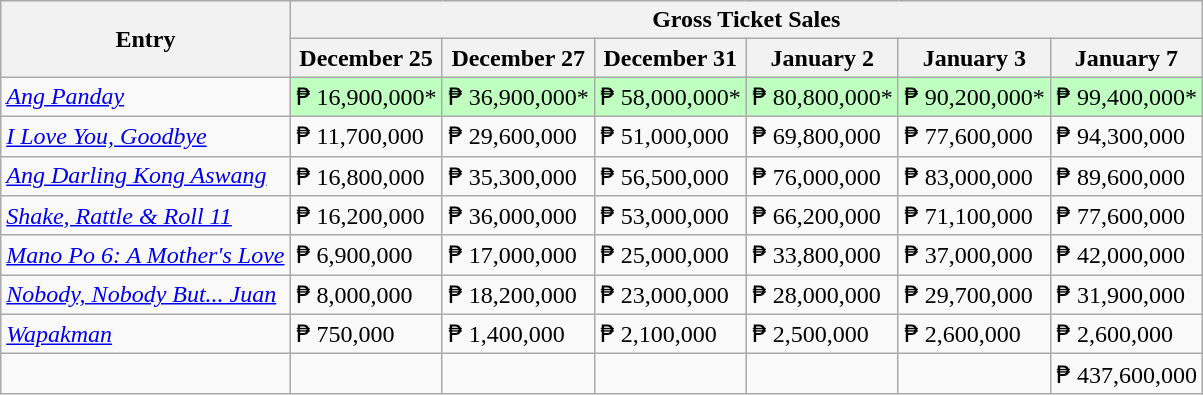<table class="wikitable sortable" style="text align: center">
<tr bgcolor="#efefef">
<th rowspan=2>Entry</th>
<th colspan=6>Gross Ticket Sales</th>
</tr>
<tr>
<th>December 25</th>
<th>December 27</th>
<th>December 31</th>
<th>January 2</th>
<th>January 3</th>
<th>January 7</th>
</tr>
<tr>
<td><em><a href='#'>Ang Panday</a></em></td>
<td data-sort-value="1" style="background:#BFFFC0;">₱ 16,900,000*</td>
<td data-sort-value="1" style="background:#BFFFC0;">₱ 36,900,000*</td>
<td data-sort-value="1" style="background:#BFFFC0;">₱ 58,000,000*</td>
<td data-sort-value="1" style="background:#BFFFC0;">₱ 80,800,000*</td>
<td data-sort-value="1" style="background:#BFFFC0;">₱ 90,200,000*</td>
<td data-sort-value="1" style="background:#BFFFC0;">₱ 99,400,000*</td>
</tr>
<tr>
<td><em><a href='#'>I Love You, Goodbye</a></em></td>
<td data-sort-value="4">₱ 11,700,000</td>
<td data-sort-value="4">₱ 29,600,000</td>
<td data-sort-value="4">₱ 51,000,000</td>
<td data-sort-value="3">₱ 69,800,000</td>
<td data-sort-value="3">₱ 77,600,000</td>
<td data-sort-value="2">₱ 94,300,000</td>
</tr>
<tr>
<td><em><a href='#'>Ang Darling Kong Aswang</a></em></td>
<td data-sort-value="2">₱ 16,800,000</td>
<td data-sort-value="3">₱ 35,300,000</td>
<td data-sort-value="2">₱ 56,500,000</td>
<td data-sort-value="2">₱ 76,000,000</td>
<td data-sort-value="2">₱ 83,000,000</td>
<td data-sort-value="3">₱ 89,600,000</td>
</tr>
<tr>
<td><em><a href='#'>Shake, Rattle & Roll 11</a></em></td>
<td data-sort-value="3">₱ 16,200,000</td>
<td data-sort-value="2">₱ 36,000,000</td>
<td data-sort-value="3">₱ 53,000,000</td>
<td data-sort-value="4">₱ 66,200,000</td>
<td data-sort-value="4">₱ 71,100,000</td>
<td data-sort-value="4">₱ 77,600,000</td>
</tr>
<tr>
<td><em><a href='#'>Mano Po 6: A Mother's Love</a></em></td>
<td data-sort-value="6">₱ 6,900,000</td>
<td data-sort-value="6">₱ 17,000,000</td>
<td data-sort-value="5">₱ 25,000,000</td>
<td data-sort-value="5">₱ 33,800,000</td>
<td data-sort-value="5">₱ 37,000,000</td>
<td data-sort-value="5">₱ 42,000,000</td>
</tr>
<tr>
<td><em><a href='#'>Nobody, Nobody But... Juan</a></em></td>
<td data-sort-value="5">₱ 8,000,000</td>
<td data-sort-value="5">₱ 18,200,000</td>
<td data-sort-value="6">₱ 23,000,000</td>
<td data-sort-value="6">₱ 28,000,000</td>
<td data-sort-value="6">₱ 29,700,000</td>
<td data-sort-value="6">₱ 31,900,000</td>
</tr>
<tr>
<td><em><a href='#'>Wapakman</a></em></td>
<td data-sort-value="7">₱ 750,000</td>
<td data-sort-value="7">₱ 1,400,000</td>
<td data-sort-value="7">₱ 2,100,000</td>
<td data-sort-value="7">₱ 2,500,000</td>
<td data-sort-value="7">₱ 2,600,000</td>
<td data-sort-value="7">₱ 2,600,000</td>
</tr>
<tr>
<td></td>
<td></td>
<td></td>
<td></td>
<td></td>
<td><strong></strong></td>
<td>₱ 437,600,000</td>
</tr>
</table>
